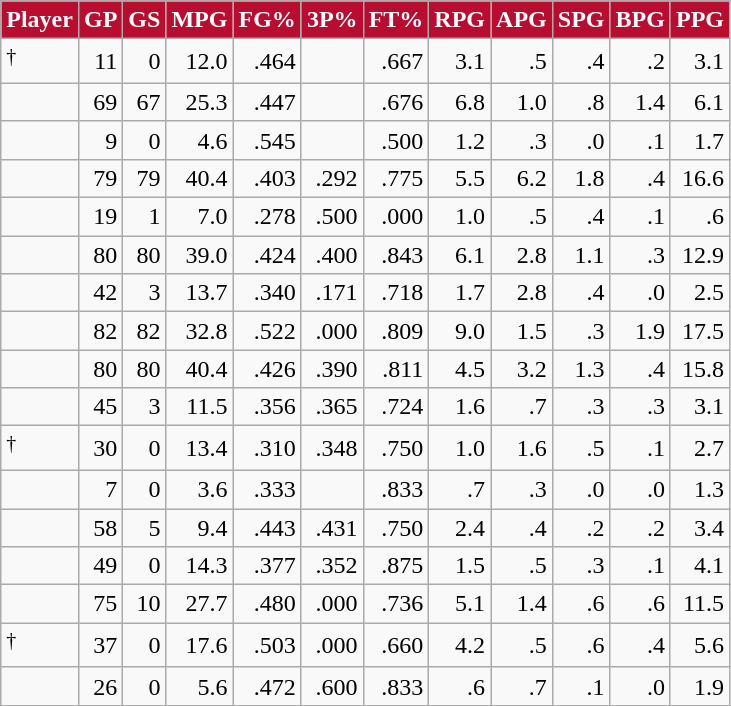<table class="wikitable sortable" style="text-align:right;">
<tr>
<th style="background:#BA0C2F; color:#FFFFFF">Player</th>
<th style="background:#BA0C2F; color:#FFFFFF">GP</th>
<th style="background:#BA0C2F; color:#FFFFFF">GS</th>
<th style="background:#BA0C2F; color:#FFFFFF">MPG</th>
<th style="background:#BA0C2F; color:#FFFFFF">FG%</th>
<th style="background:#BA0C2F; color:#FFFFFF">3P%</th>
<th style="background:#BA0C2F; color:#FFFFFF">FT%</th>
<th style="background:#BA0C2F; color:#FFFFFF">RPG</th>
<th style="background:#BA0C2F; color:#FFFFFF">APG</th>
<th style="background:#BA0C2F; color:#FFFFFF">SPG</th>
<th style="background:#BA0C2F; color:#FFFFFF">BPG</th>
<th style="background:#BA0C2F; color:#FFFFFF">PPG</th>
</tr>
<tr>
<td style="text-align:left;"><sup>†</sup></td>
<td>11</td>
<td>0</td>
<td>12.0</td>
<td>.464</td>
<td></td>
<td>.667</td>
<td>3.1</td>
<td>.5</td>
<td>.4</td>
<td>.2</td>
<td>3.1</td>
</tr>
<tr>
<td style="text-align:left;"></td>
<td>69</td>
<td>67</td>
<td>25.3</td>
<td>.447</td>
<td></td>
<td>.676</td>
<td>6.8</td>
<td>1.0</td>
<td>.8</td>
<td>1.4</td>
<td>6.1</td>
</tr>
<tr>
<td style="text-align:left;"></td>
<td>9</td>
<td>0</td>
<td>4.6</td>
<td>.545</td>
<td></td>
<td>.500</td>
<td>1.2</td>
<td>.3</td>
<td>.0</td>
<td>.1</td>
<td>1.7</td>
</tr>
<tr>
<td style="text-align:left;"></td>
<td>79</td>
<td>79</td>
<td>40.4</td>
<td>.403</td>
<td>.292</td>
<td>.775</td>
<td>5.5</td>
<td>6.2</td>
<td>1.8</td>
<td>.4</td>
<td>16.6</td>
</tr>
<tr>
<td style="text-align:left;"></td>
<td>19</td>
<td>1</td>
<td>7.0</td>
<td>.278</td>
<td>.500</td>
<td>.000</td>
<td>1.0</td>
<td>.5</td>
<td>.4</td>
<td>.1</td>
<td>.6</td>
</tr>
<tr>
<td style="text-align:left;"></td>
<td>80</td>
<td>80</td>
<td>39.0</td>
<td>.424</td>
<td>.400</td>
<td>.843</td>
<td>6.1</td>
<td>2.8</td>
<td>1.1</td>
<td>.3</td>
<td>12.9</td>
</tr>
<tr>
<td style="text-align:left;"></td>
<td>42</td>
<td>3</td>
<td>13.7</td>
<td>.340</td>
<td>.171</td>
<td>.718</td>
<td>1.7</td>
<td>2.8</td>
<td>.4</td>
<td>.0</td>
<td>2.5</td>
</tr>
<tr>
<td style="text-align:left;"></td>
<td>82</td>
<td>82</td>
<td>32.8</td>
<td>.522</td>
<td>.000</td>
<td>.809</td>
<td>9.0</td>
<td>1.5</td>
<td>.3</td>
<td>1.9</td>
<td>17.5</td>
</tr>
<tr>
<td style="text-align:left;"></td>
<td>80</td>
<td>80</td>
<td>40.4</td>
<td>.426</td>
<td>.390</td>
<td>.811</td>
<td>4.5</td>
<td>3.2</td>
<td>1.3</td>
<td>.4</td>
<td>15.8</td>
</tr>
<tr>
<td style="text-align:left;"></td>
<td>45</td>
<td>3</td>
<td>11.5</td>
<td>.356</td>
<td>.365</td>
<td>.724</td>
<td>1.6</td>
<td>.7</td>
<td>.3</td>
<td>.3</td>
<td>3.1</td>
</tr>
<tr>
<td style="text-align:left;"><sup>†</sup></td>
<td>30</td>
<td>0</td>
<td>13.4</td>
<td>.310</td>
<td>.348</td>
<td>.750</td>
<td>1.0</td>
<td>1.6</td>
<td>.5</td>
<td>.1</td>
<td>2.7</td>
</tr>
<tr>
<td style="text-align:left;"></td>
<td>7</td>
<td>0</td>
<td>3.6</td>
<td>.333</td>
<td></td>
<td>.833</td>
<td>.7</td>
<td>.3</td>
<td>.0</td>
<td>.0</td>
<td>1.3</td>
</tr>
<tr>
<td style="text-align:left;"></td>
<td>58</td>
<td>5</td>
<td>9.4</td>
<td>.443</td>
<td>.431</td>
<td>.750</td>
<td>2.4</td>
<td>.4</td>
<td>.2</td>
<td>.2</td>
<td>3.4</td>
</tr>
<tr>
<td style="text-align:left;"></td>
<td>49</td>
<td>0</td>
<td>14.3</td>
<td>.377</td>
<td>.352</td>
<td>.875</td>
<td>1.5</td>
<td>.5</td>
<td>.3</td>
<td>.1</td>
<td>4.1</td>
</tr>
<tr>
<td style="text-align:left;"></td>
<td>75</td>
<td>10</td>
<td>27.7</td>
<td>.480</td>
<td>.000</td>
<td>.736</td>
<td>5.1</td>
<td>1.4</td>
<td>.6</td>
<td>.6</td>
<td>11.5</td>
</tr>
<tr>
<td style="text-align:left;"><sup>†</sup></td>
<td>37</td>
<td>0</td>
<td>17.6</td>
<td>.503</td>
<td>.000</td>
<td>.660</td>
<td>4.2</td>
<td>.5</td>
<td>.6</td>
<td>.4</td>
<td>5.6</td>
</tr>
<tr>
<td style="text-align:left;"></td>
<td>26</td>
<td>0</td>
<td>5.6</td>
<td>.472</td>
<td>.600</td>
<td>.833</td>
<td>.6</td>
<td>.7</td>
<td>.1</td>
<td>.0</td>
<td>1.9</td>
</tr>
</table>
